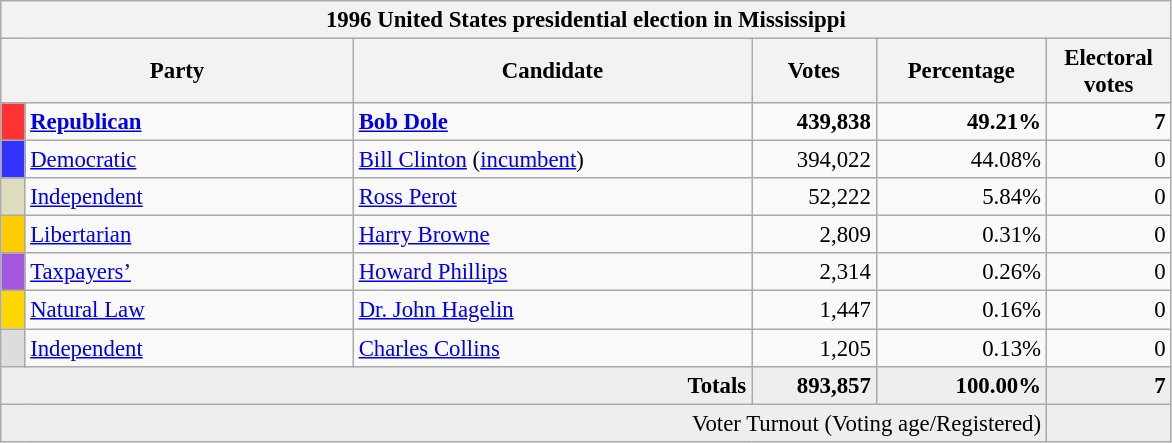<table class="wikitable" style="font-size: 95%;">
<tr>
<th colspan="7">1996 United States presidential election in Mississippi</th>
</tr>
<tr>
<th colspan="2" style="width: 15em">Party</th>
<th style="width: 17em">Candidate</th>
<th style="width: 5em">Votes</th>
<th style="width: 7em">Percentage</th>
<th style="width: 5em">Electoral votes</th>
</tr>
<tr>
<th style="background-color:#FF3333; width: 3px"></th>
<td style="width: 130px"><strong><a href='#'>Republican</a></strong></td>
<td><strong><a href='#'>Bob Dole</a></strong></td>
<td align="right"><strong>439,838</strong></td>
<td align="right"><strong>49.21%</strong></td>
<td align="right"><strong>7</strong></td>
</tr>
<tr>
<th style="background-color:#3333FF; width: 3px"></th>
<td style="width: 130px"><a href='#'>Democratic</a></td>
<td><a href='#'>Bill Clinton</a> (<a href='#'>incumbent</a>)</td>
<td align="right">394,022</td>
<td align="right">44.08%</td>
<td align="right">0</td>
</tr>
<tr>
<th style="background-color:#DDDDBB; width: 3px"></th>
<td style="width: 130px"><a href='#'>Independent</a></td>
<td><a href='#'>Ross Perot</a></td>
<td align="right">52,222</td>
<td align="right">5.84%</td>
<td align="right">0</td>
</tr>
<tr>
<th style="background-color:#FFCC00; width: 3px"></th>
<td style="width: 130px"><a href='#'>Libertarian</a></td>
<td><a href='#'>Harry Browne</a></td>
<td align="right">2,809</td>
<td align="right">0.31%</td>
<td align="right">0</td>
</tr>
<tr>
<th style="background-color:#A356DE; width: 3px"></th>
<td style="width: 130px"><a href='#'>Taxpayers’</a></td>
<td><a href='#'>Howard Phillips</a></td>
<td align="right">2,314</td>
<td align="right">0.26%</td>
<td align="right">0</td>
</tr>
<tr>
<th style="background-color:gold; width: 3px"></th>
<td style="width: 130px"><a href='#'>Natural Law</a></td>
<td><a href='#'>Dr. John Hagelin</a></td>
<td align="right">1,447</td>
<td align="right">0.16%</td>
<td align="right">0</td>
</tr>
<tr>
<th style="background-color:#DDDDDD; width: 3px"></th>
<td style="width: 130px"><a href='#'>Independent</a></td>
<td><a href='#'>Charles Collins</a></td>
<td align="right">1,205</td>
<td align="right">0.13%</td>
<td align="right">0</td>
</tr>
<tr bgcolor="#EEEEEE">
<td colspan="3" align="right"><strong>Totals</strong></td>
<td align="right"><strong>893,857</strong></td>
<td align="right"><strong>100.00%</strong></td>
<td align="right"><strong>7</strong></td>
</tr>
<tr bgcolor="#EEEEEE">
<td colspan="5" align="right">Voter Turnout (Voting age/Registered)</td>
<td colspan="1" align="right"></td>
</tr>
</table>
